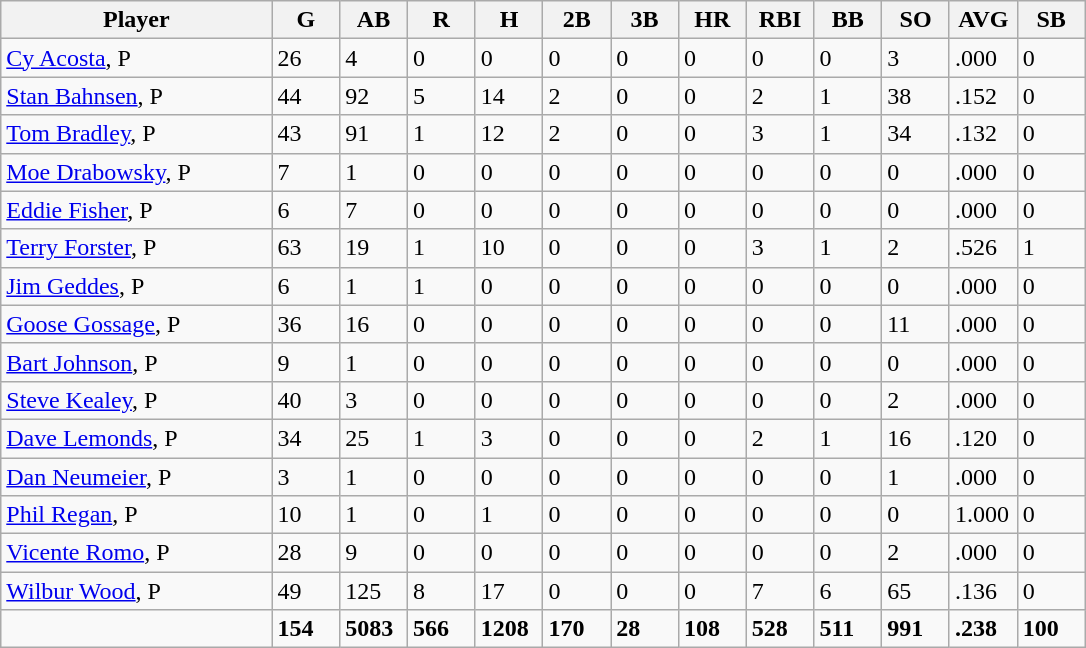<table class="wikitable sortable">
<tr>
<th width="24%">Player</th>
<th width="6%">G</th>
<th width="6%">AB</th>
<th width="6%">R</th>
<th width="6%">H</th>
<th width="6%">2B</th>
<th width="6%">3B</th>
<th width="6%">HR</th>
<th width="6%">RBI</th>
<th width="6%">BB</th>
<th width="6%">SO</th>
<th width="6%">AVG</th>
<th width="6%">SB</th>
</tr>
<tr>
<td><a href='#'>Cy Acosta</a>, P</td>
<td>26</td>
<td>4</td>
<td>0</td>
<td>0</td>
<td>0</td>
<td>0</td>
<td>0</td>
<td>0</td>
<td>0</td>
<td>3</td>
<td>.000</td>
<td>0</td>
</tr>
<tr>
<td><a href='#'>Stan Bahnsen</a>, P</td>
<td>44</td>
<td>92</td>
<td>5</td>
<td>14</td>
<td>2</td>
<td>0</td>
<td>0</td>
<td>2</td>
<td>1</td>
<td>38</td>
<td>.152</td>
<td>0</td>
</tr>
<tr>
<td><a href='#'>Tom Bradley</a>, P</td>
<td>43</td>
<td>91</td>
<td>1</td>
<td>12</td>
<td>2</td>
<td>0</td>
<td>0</td>
<td>3</td>
<td>1</td>
<td>34</td>
<td>.132</td>
<td>0</td>
</tr>
<tr>
<td><a href='#'>Moe Drabowsky</a>, P</td>
<td>7</td>
<td>1</td>
<td>0</td>
<td>0</td>
<td>0</td>
<td>0</td>
<td>0</td>
<td>0</td>
<td>0</td>
<td>0</td>
<td>.000</td>
<td>0</td>
</tr>
<tr>
<td><a href='#'>Eddie Fisher</a>, P</td>
<td>6</td>
<td>7</td>
<td>0</td>
<td>0</td>
<td>0</td>
<td>0</td>
<td>0</td>
<td>0</td>
<td>0</td>
<td>0</td>
<td>.000</td>
<td>0</td>
</tr>
<tr>
<td><a href='#'>Terry Forster</a>, P</td>
<td>63</td>
<td>19</td>
<td>1</td>
<td>10</td>
<td>0</td>
<td>0</td>
<td>0</td>
<td>3</td>
<td>1</td>
<td>2</td>
<td>.526</td>
<td>1</td>
</tr>
<tr>
<td><a href='#'>Jim Geddes</a>, P</td>
<td>6</td>
<td>1</td>
<td>1</td>
<td>0</td>
<td>0</td>
<td>0</td>
<td>0</td>
<td>0</td>
<td>0</td>
<td>0</td>
<td>.000</td>
<td>0</td>
</tr>
<tr>
<td><a href='#'>Goose Gossage</a>, P</td>
<td>36</td>
<td>16</td>
<td>0</td>
<td>0</td>
<td>0</td>
<td>0</td>
<td>0</td>
<td>0</td>
<td>0</td>
<td>11</td>
<td>.000</td>
<td>0</td>
</tr>
<tr>
<td><a href='#'>Bart Johnson</a>, P</td>
<td>9</td>
<td>1</td>
<td>0</td>
<td>0</td>
<td>0</td>
<td>0</td>
<td>0</td>
<td>0</td>
<td>0</td>
<td>0</td>
<td>.000</td>
<td>0</td>
</tr>
<tr>
<td><a href='#'>Steve Kealey</a>, P</td>
<td>40</td>
<td>3</td>
<td>0</td>
<td>0</td>
<td>0</td>
<td>0</td>
<td>0</td>
<td>0</td>
<td>0</td>
<td>2</td>
<td>.000</td>
<td>0</td>
</tr>
<tr>
<td><a href='#'>Dave Lemonds</a>, P</td>
<td>34</td>
<td>25</td>
<td>1</td>
<td>3</td>
<td>0</td>
<td>0</td>
<td>0</td>
<td>2</td>
<td>1</td>
<td>16</td>
<td>.120</td>
<td>0</td>
</tr>
<tr>
<td><a href='#'>Dan Neumeier</a>, P</td>
<td>3</td>
<td>1</td>
<td>0</td>
<td>0</td>
<td>0</td>
<td>0</td>
<td>0</td>
<td>0</td>
<td>0</td>
<td>1</td>
<td>.000</td>
<td>0</td>
</tr>
<tr>
<td><a href='#'>Phil Regan</a>, P</td>
<td>10</td>
<td>1</td>
<td>0</td>
<td>1</td>
<td>0</td>
<td>0</td>
<td>0</td>
<td>0</td>
<td>0</td>
<td>0</td>
<td>1.000</td>
<td>0</td>
</tr>
<tr>
<td><a href='#'>Vicente Romo</a>, P</td>
<td>28</td>
<td>9</td>
<td>0</td>
<td>0</td>
<td>0</td>
<td>0</td>
<td>0</td>
<td>0</td>
<td>0</td>
<td>2</td>
<td>.000</td>
<td>0</td>
</tr>
<tr>
<td><a href='#'>Wilbur Wood</a>, P</td>
<td>49</td>
<td>125</td>
<td>8</td>
<td>17</td>
<td>0</td>
<td>0</td>
<td>0</td>
<td>7</td>
<td>6</td>
<td>65</td>
<td>.136</td>
<td>0</td>
</tr>
<tr class="sortbottom">
<td></td>
<td><strong>154</strong></td>
<td><strong>5083</strong></td>
<td><strong>566</strong></td>
<td><strong>1208</strong></td>
<td><strong>170</strong></td>
<td><strong>28</strong></td>
<td><strong>108</strong></td>
<td><strong>528</strong></td>
<td><strong>511</strong></td>
<td><strong>991</strong></td>
<td><strong>.238</strong></td>
<td><strong>100</strong></td>
</tr>
</table>
